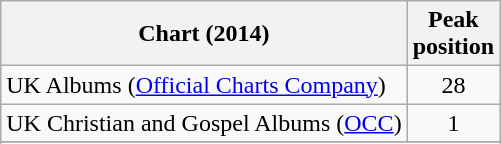<table class="wikitable sortable">
<tr>
<th>Chart (2014)</th>
<th>Peak<br>position</th>
</tr>
<tr>
<td>UK Albums (<a href='#'>Official Charts Company</a>)</td>
<td style="text-align:center;">28</td>
</tr>
<tr>
<td>UK Christian and Gospel Albums (<a href='#'>OCC</a>)</td>
<td style="text-align:center;">1</td>
</tr>
<tr>
</tr>
<tr>
</tr>
</table>
